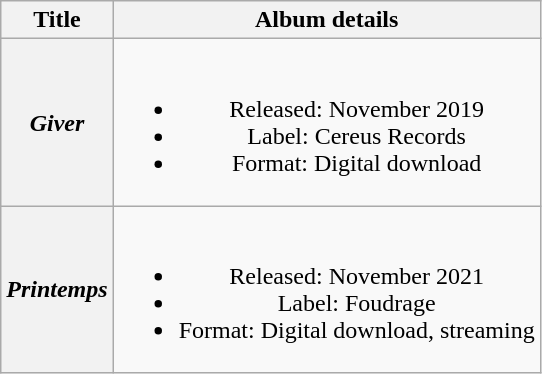<table class="wikitable plainrowheaders" style="text-align:center;">
<tr>
<th scope="col" rowspan="1">Title</th>
<th scope="col" rowspan="1">Album details</th>
</tr>
<tr>
<th scope="row"><em>Giver</em></th>
<td><br><ul><li>Released: November 2019</li><li>Label: Cereus Records</li><li>Format: Digital download</li></ul></td>
</tr>
<tr>
<th scope="row"><em>Printemps</em></th>
<td><br><ul><li>Released: November 2021</li><li>Label: Foudrage</li><li>Format: Digital download, streaming</li></ul></td>
</tr>
</table>
